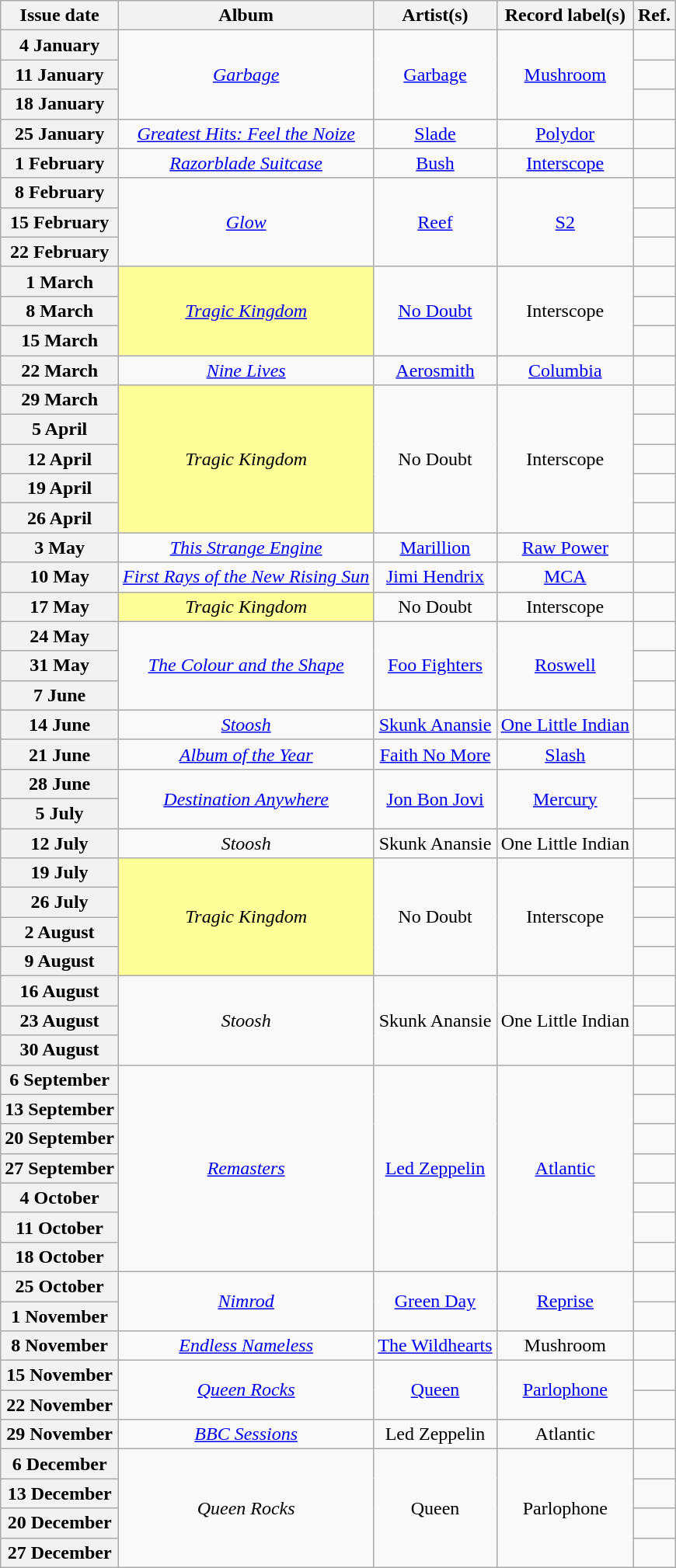<table class="wikitable plainrowheaders" style="text-align:center">
<tr>
<th scope="col">Issue date</th>
<th scope="col">Album</th>
<th scope="col">Artist(s)</th>
<th scope="col">Record label(s)</th>
<th scope="col">Ref.</th>
</tr>
<tr>
<th scope="row">4 January</th>
<td rowspan="3"><em><a href='#'>Garbage</a></em></td>
<td rowspan="3"><a href='#'>Garbage</a></td>
<td rowspan="3"><a href='#'>Mushroom</a></td>
<td></td>
</tr>
<tr>
<th scope="row">11 January</th>
<td></td>
</tr>
<tr>
<th scope="row">18 January</th>
<td></td>
</tr>
<tr>
<th scope="row">25 January</th>
<td><em><a href='#'>Greatest Hits: Feel the Noize</a></em></td>
<td><a href='#'>Slade</a></td>
<td><a href='#'>Polydor</a></td>
<td></td>
</tr>
<tr>
<th scope="row">1 February</th>
<td><em><a href='#'>Razorblade Suitcase</a></em></td>
<td><a href='#'>Bush</a></td>
<td><a href='#'>Interscope</a></td>
<td></td>
</tr>
<tr>
<th scope="row">8 February</th>
<td rowspan="3"><em><a href='#'>Glow</a></em></td>
<td rowspan="3"><a href='#'>Reef</a></td>
<td rowspan="3"><a href='#'>S2</a></td>
<td></td>
</tr>
<tr>
<th scope="row">15 February</th>
<td></td>
</tr>
<tr>
<th scope="row">22 February</th>
<td></td>
</tr>
<tr>
<th scope="row">1 March</th>
<td rowspan="3" style="background-color:#FFFF99"><em><a href='#'>Tragic Kingdom</a></em> </td>
<td rowspan="3"><a href='#'>No Doubt</a></td>
<td rowspan="3">Interscope</td>
<td></td>
</tr>
<tr>
<th scope="row">8 March</th>
<td></td>
</tr>
<tr>
<th scope="row">15 March</th>
<td></td>
</tr>
<tr>
<th scope="row">22 March</th>
<td><em><a href='#'>Nine Lives</a></em></td>
<td><a href='#'>Aerosmith</a></td>
<td><a href='#'>Columbia</a></td>
<td></td>
</tr>
<tr>
<th scope="row">29 March</th>
<td rowspan="5" style="background-color:#FFFF99"><em>Tragic Kingdom</em> </td>
<td rowspan="5">No Doubt</td>
<td rowspan="5">Interscope</td>
<td></td>
</tr>
<tr>
<th scope="row">5 April</th>
<td></td>
</tr>
<tr>
<th scope="row">12 April</th>
<td></td>
</tr>
<tr>
<th scope="row">19 April</th>
<td></td>
</tr>
<tr>
<th scope="row">26 April</th>
<td></td>
</tr>
<tr>
<th scope="row">3 May</th>
<td><em><a href='#'>This Strange Engine</a></em></td>
<td><a href='#'>Marillion</a></td>
<td><a href='#'>Raw Power</a></td>
<td></td>
</tr>
<tr>
<th scope="row">10 May</th>
<td><em><a href='#'>First Rays of the New Rising Sun</a></em></td>
<td><a href='#'>Jimi Hendrix</a></td>
<td><a href='#'>MCA</a></td>
<td></td>
</tr>
<tr>
<th scope="row">17 May</th>
<td style="background-color:#FFFF99"><em>Tragic Kingdom</em> </td>
<td>No Doubt</td>
<td>Interscope</td>
<td></td>
</tr>
<tr>
<th scope="row">24 May</th>
<td rowspan="3"><em><a href='#'>The Colour and the Shape</a></em></td>
<td rowspan="3"><a href='#'>Foo Fighters</a></td>
<td rowspan="3"><a href='#'>Roswell</a></td>
<td></td>
</tr>
<tr>
<th scope="row">31 May</th>
<td></td>
</tr>
<tr>
<th scope="row">7 June</th>
<td></td>
</tr>
<tr>
<th scope="row">14 June</th>
<td><em><a href='#'>Stoosh</a></em></td>
<td><a href='#'>Skunk Anansie</a></td>
<td><a href='#'>One Little Indian</a></td>
<td></td>
</tr>
<tr>
<th scope="row">21 June</th>
<td><em><a href='#'>Album of the Year</a></em></td>
<td><a href='#'>Faith No More</a></td>
<td><a href='#'>Slash</a></td>
<td></td>
</tr>
<tr>
<th scope="row">28 June</th>
<td rowspan="2"><em><a href='#'>Destination Anywhere</a></em></td>
<td rowspan="2"><a href='#'>Jon Bon Jovi</a></td>
<td rowspan="2"><a href='#'>Mercury</a></td>
<td></td>
</tr>
<tr>
<th scope="row">5 July</th>
<td></td>
</tr>
<tr>
<th scope="row">12 July</th>
<td><em>Stoosh</em></td>
<td>Skunk Anansie</td>
<td>One Little Indian</td>
<td></td>
</tr>
<tr>
<th scope="row">19 July</th>
<td rowspan="4" style="background-color:#FFFF99"><em>Tragic Kingdom</em> </td>
<td rowspan="4">No Doubt</td>
<td rowspan="4">Interscope</td>
<td></td>
</tr>
<tr>
<th scope="row">26 July</th>
<td></td>
</tr>
<tr>
<th scope="row">2 August</th>
<td></td>
</tr>
<tr>
<th scope="row">9 August</th>
<td></td>
</tr>
<tr>
<th scope="row">16 August</th>
<td rowspan="3"><em>Stoosh</em></td>
<td rowspan="3">Skunk Anansie</td>
<td rowspan="3">One Little Indian</td>
<td></td>
</tr>
<tr>
<th scope="row">23 August</th>
<td></td>
</tr>
<tr>
<th scope="row">30 August</th>
<td></td>
</tr>
<tr>
<th scope="row">6 September</th>
<td rowspan="7"><em><a href='#'>Remasters</a></em></td>
<td rowspan="7"><a href='#'>Led Zeppelin</a></td>
<td rowspan="7"><a href='#'>Atlantic</a></td>
<td></td>
</tr>
<tr>
<th scope="row">13 September</th>
<td></td>
</tr>
<tr>
<th scope="row">20 September</th>
<td></td>
</tr>
<tr>
<th scope="row">27 September</th>
<td></td>
</tr>
<tr>
<th scope="row">4 October</th>
<td></td>
</tr>
<tr>
<th scope="row">11 October</th>
<td></td>
</tr>
<tr>
<th scope="row">18 October</th>
<td></td>
</tr>
<tr>
<th scope="row">25 October</th>
<td rowspan="2"><em><a href='#'>Nimrod</a></em></td>
<td rowspan="2"><a href='#'>Green Day</a></td>
<td rowspan="2"><a href='#'>Reprise</a></td>
<td></td>
</tr>
<tr>
<th scope="row">1 November</th>
<td></td>
</tr>
<tr>
<th scope="row">8 November</th>
<td><em><a href='#'>Endless Nameless</a></em></td>
<td><a href='#'>The Wildhearts</a></td>
<td>Mushroom</td>
<td></td>
</tr>
<tr>
<th scope="row">15 November</th>
<td rowspan="2"><em><a href='#'>Queen Rocks</a></em></td>
<td rowspan="2"><a href='#'>Queen</a></td>
<td rowspan="2"><a href='#'>Parlophone</a></td>
<td></td>
</tr>
<tr>
<th scope="row">22 November</th>
<td></td>
</tr>
<tr>
<th scope="row">29 November</th>
<td><em><a href='#'>BBC Sessions</a></em></td>
<td>Led Zeppelin</td>
<td>Atlantic</td>
<td></td>
</tr>
<tr>
<th scope="row">6 December</th>
<td rowspan="4"><em>Queen Rocks</em></td>
<td rowspan="4">Queen</td>
<td rowspan="4">Parlophone</td>
<td></td>
</tr>
<tr>
<th scope="row">13 December</th>
<td></td>
</tr>
<tr>
<th scope="row">20 December</th>
<td></td>
</tr>
<tr>
<th scope="row">27 December</th>
<td></td>
</tr>
</table>
